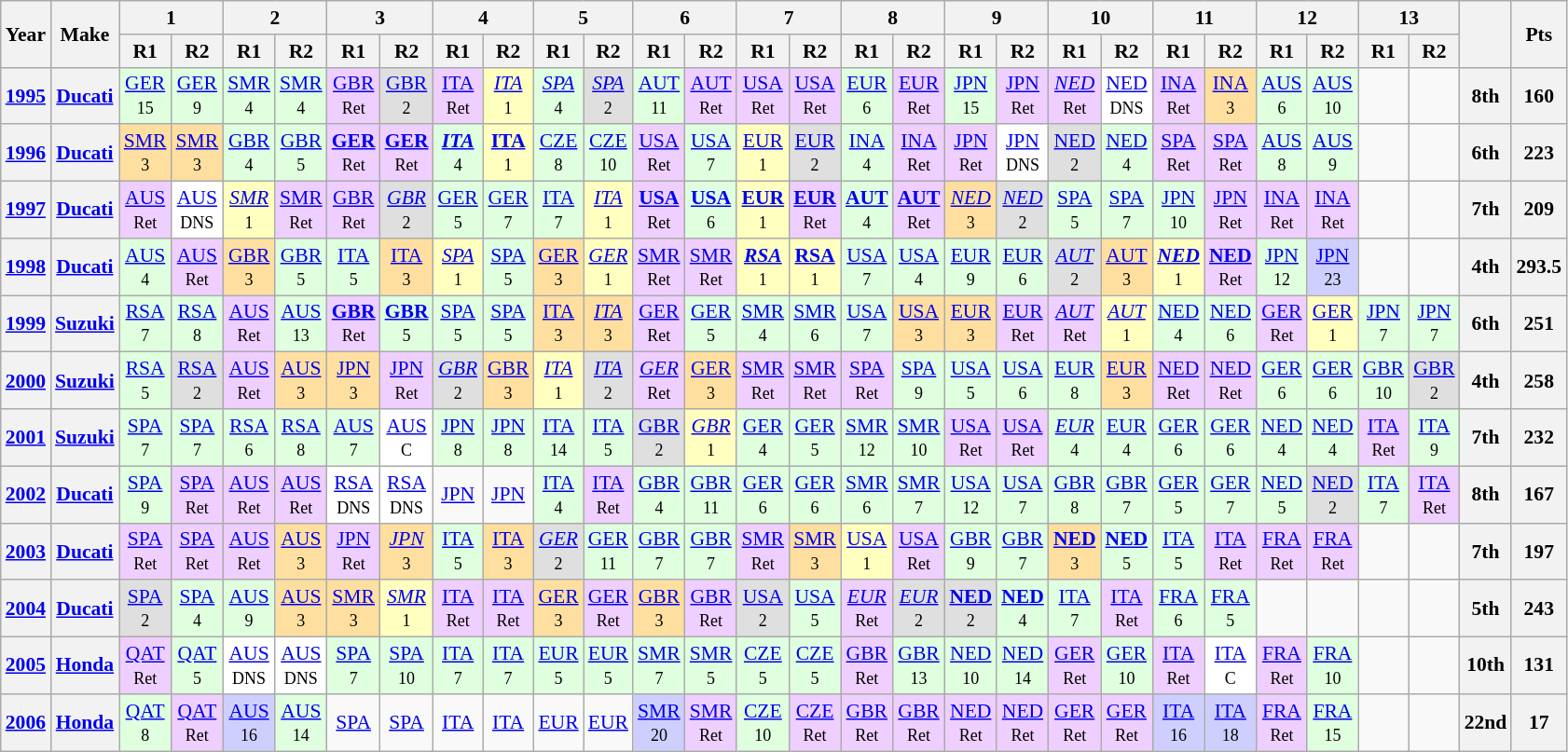<table class="wikitable" style="text-align:center; font-size:90%">
<tr>
<th valign="middle" rowspan=2>Year</th>
<th valign="middle" rowspan=2>Make</th>
<th colspan=2>1</th>
<th colspan=2>2</th>
<th colspan=2>3</th>
<th colspan=2>4</th>
<th colspan=2>5</th>
<th colspan=2>6</th>
<th colspan=2>7</th>
<th colspan=2>8</th>
<th colspan=2>9</th>
<th colspan=2>10</th>
<th colspan=2>11</th>
<th colspan=2>12</th>
<th colspan=2>13</th>
<th rowspan=2></th>
<th rowspan=2>Pts</th>
</tr>
<tr>
<th>R1</th>
<th>R2</th>
<th>R1</th>
<th>R2</th>
<th>R1</th>
<th>R2</th>
<th>R1</th>
<th>R2</th>
<th>R1</th>
<th>R2</th>
<th>R1</th>
<th>R2</th>
<th>R1</th>
<th>R2</th>
<th>R1</th>
<th>R2</th>
<th>R1</th>
<th>R2</th>
<th>R1</th>
<th>R2</th>
<th>R1</th>
<th>R2</th>
<th>R1</th>
<th>R2</th>
<th>R1</th>
<th>R2</th>
</tr>
<tr>
<th><a href='#'>1995</a></th>
<th><a href='#'>Ducati</a></th>
<td style="background:#DFFFDF;"><a href='#'>GER</a><br><small>15</small></td>
<td style="background:#DFFFDF;"><a href='#'>GER</a><br><small>9</small></td>
<td style="background:#DFFFDF;"><a href='#'>SMR</a><br><small>4</small></td>
<td style="background:#DFFFDF;"><a href='#'>SMR</a><br><small>4</small></td>
<td style="background:#EFCFFF;"><a href='#'>GBR</a><br><small>Ret</small></td>
<td style="background:#DFDFDF;"><a href='#'>GBR</a><br><small>2</small></td>
<td style="background:#EFCFFF;"><a href='#'>ITA</a><br><small>Ret</small></td>
<td style="background:#FFFFBF;"><em><a href='#'>ITA</a></em><br><small>1</small></td>
<td style="background:#DFFFDF;"><em><a href='#'>SPA</a></em><br><small>4</small></td>
<td style="background:#DFDFDF;"><em><a href='#'>SPA</a></em><br><small>2</small></td>
<td style="background:#DFFFDF;"><a href='#'>AUT</a><br><small>11</small></td>
<td style="background:#EFCFFF;"><a href='#'>AUT</a><br><small>Ret</small></td>
<td style="background:#EFCFFF;"><a href='#'>USA</a><br><small>Ret</small></td>
<td style="background:#EFCFFF;"><a href='#'>USA</a><br><small>Ret</small></td>
<td style="background:#DFFFDF;"><a href='#'>EUR</a><br><small>6</small></td>
<td style="background:#EFCFFF;"><a href='#'>EUR</a><br><small>Ret</small></td>
<td style="background:#DFFFDF;"><a href='#'>JPN</a><br><small>15</small></td>
<td style="background:#EFCFFF;"><a href='#'>JPN</a><br><small>Ret</small></td>
<td style="background:#EFCFFF;"><em><a href='#'>NED</a></em><br><small>Ret</small></td>
<td style="background:#FFFFFF;"><a href='#'>NED</a><br><small>DNS</small></td>
<td style="background:#EFCFFF;"><a href='#'>INA</a><br><small>Ret</small></td>
<td style="background:#FFDF9F;"><a href='#'>INA</a><br><small>3</small></td>
<td style="background:#DFFFDF;"><a href='#'>AUS</a><br><small>6</small></td>
<td style="background:#DFFFDF;"><a href='#'>AUS</a><br><small>10</small></td>
<td></td>
<td></td>
<th>8th</th>
<th>160</th>
</tr>
<tr>
<th><a href='#'>1996</a></th>
<th><a href='#'>Ducati</a></th>
<td style="background:#FFDF9F;"><a href='#'>SMR</a><br><small>3</small></td>
<td style="background:#FFDF9F;"><a href='#'>SMR</a><br><small>3</small></td>
<td style="background:#DFFFDF;"><a href='#'>GBR</a><br><small>4</small></td>
<td style="background:#DFFFDF;"><a href='#'>GBR</a><br><small>5</small></td>
<td style="background:#EFCFFF;"><strong><a href='#'>GER</a></strong><br><small>Ret</small></td>
<td style="background:#EFCFFF;"><strong><a href='#'>GER</a></strong><br><small>Ret</small></td>
<td style="background:#DFFFDF;"><strong><em><a href='#'>ITA</a></em></strong><br><small>4</small></td>
<td style="background:#FFFFBF;"><strong><a href='#'>ITA</a></strong><br><small>1</small></td>
<td style="background:#DFFFDF;"><a href='#'>CZE</a><br><small>8</small></td>
<td style="background:#DFFFDF;"><a href='#'>CZE</a><br><small>10</small></td>
<td style="background:#EFCFFF;"><a href='#'>USA</a><br><small>Ret</small></td>
<td style="background:#DFFFDF;"><a href='#'>USA</a><br><small>7</small></td>
<td style="background:#FFFFBF;"><a href='#'>EUR</a><br><small>1</small></td>
<td style="background:#DFDFDF;"><a href='#'>EUR</a><br><small>2</small></td>
<td style="background:#DFFFDF;"><a href='#'>INA</a><br><small>4</small></td>
<td style="background:#EFCFFF;"><a href='#'>INA</a><br><small>Ret</small></td>
<td style="background:#EFCFFF;"><a href='#'>JPN</a><br><small>Ret</small></td>
<td style="background:#FFFFFF;"><a href='#'>JPN</a><br><small>DNS</small></td>
<td style="background:#DFDFDF;"><a href='#'>NED</a><br><small>2</small></td>
<td style="background:#DFFFDF;"><a href='#'>NED</a><br><small>4</small></td>
<td style="background:#EFCFFF;"><a href='#'>SPA</a><br><small>Ret</small></td>
<td style="background:#EFCFFF;"><a href='#'>SPA</a><br><small>Ret</small></td>
<td style="background:#DFFFDF;"><a href='#'>AUS</a><br><small>8</small></td>
<td style="background:#DFFFDF;"><a href='#'>AUS</a><br><small>9</small></td>
<td></td>
<td></td>
<th>6th</th>
<th>223</th>
</tr>
<tr>
<th><a href='#'>1997</a></th>
<th><a href='#'>Ducati</a></th>
<td style="background:#EFCFFF;"><a href='#'>AUS</a><br><small>Ret</small></td>
<td style="background:#FFFFFF;"><a href='#'>AUS</a><br><small>DNS</small></td>
<td style="background:#FFFFBF;"><em><a href='#'>SMR</a></em><br><small>1</small></td>
<td style="background:#EFCFFF;"><a href='#'>SMR</a><br><small>Ret</small></td>
<td style="background:#EFCFFF;"><a href='#'>GBR</a><br><small>Ret</small></td>
<td style="background:#DFDFDF;"><em><a href='#'>GBR</a></em><br><small>2</small></td>
<td style="background:#DFFFDF;"><a href='#'>GER</a><br><small>5</small></td>
<td style="background:#DFFFDF;"><a href='#'>GER</a><br><small>7</small></td>
<td style="background:#DFFFDF;"><a href='#'>ITA</a><br><small>7</small></td>
<td style="background:#FFFFBF;"><em><a href='#'>ITA</a></em><br><small>1</small></td>
<td style="background:#EFCFFF;"><strong><a href='#'>USA</a></strong><br><small>Ret</small></td>
<td style="background:#DFFFDF;"><strong><a href='#'>USA</a></strong><br><small>6</small></td>
<td style="background:#FFFFBF;"><strong><a href='#'>EUR</a></strong><br><small>1</small></td>
<td style="background:#EFCFFF;"><strong><a href='#'>EUR</a></strong><br><small>Ret</small></td>
<td style="background:#DFFFDF;"><strong><a href='#'>AUT</a></strong><br><small>4</small></td>
<td style="background:#EFCFFF;"><strong><a href='#'>AUT</a></strong><br><small>Ret</small></td>
<td style="background:#FFDF9F;"><em><a href='#'>NED</a></em><br><small>3</small></td>
<td style="background:#DFDFDF;"><em><a href='#'>NED</a></em><br><small>2</small></td>
<td style="background:#DFFFDF;"><a href='#'>SPA</a><br><small>5</small></td>
<td style="background:#DFFFDF;"><a href='#'>SPA</a><br><small>7</small></td>
<td style="background:#DFFFDF;"><a href='#'>JPN</a><br><small>10</small></td>
<td style="background:#EFCFFF;"><a href='#'>JPN</a><br><small>Ret</small></td>
<td style="background:#EFCFFF;"><a href='#'>INA</a><br><small>Ret</small></td>
<td style="background:#EFCFFF;"><a href='#'>INA</a><br><small>Ret</small></td>
<td></td>
<td></td>
<th>7th</th>
<th>209</th>
</tr>
<tr>
<th><a href='#'>1998</a></th>
<th><a href='#'>Ducati</a></th>
<td style="background:#DFFFDF;"><a href='#'>AUS</a><br><small>4</small></td>
<td style="background:#EFCFFF;"><a href='#'>AUS</a><br><small>Ret</small></td>
<td style="background:#FFDF9F;"><a href='#'>GBR</a><br><small>3</small></td>
<td style="background:#DFFFDF;"><a href='#'>GBR</a><br><small>5</small></td>
<td style="background:#DFFFDF;"><a href='#'>ITA</a><br><small>5</small></td>
<td style="background:#FFDF9F;"><a href='#'>ITA</a><br><small>3</small></td>
<td style="background:#FFFFBF;"><em><a href='#'>SPA</a></em><br><small>1</small></td>
<td style="background:#DFFFDF;"><a href='#'>SPA</a><br><small>5</small></td>
<td style="background:#FFDF9F;"><a href='#'>GER</a><br><small>3</small></td>
<td style="background:#FFFFBF;"><em><a href='#'>GER</a></em><br><small>1</small></td>
<td style="background:#EFCFFF;"><a href='#'>SMR</a><br><small>Ret</small></td>
<td style="background:#EFCFFF;"><a href='#'>SMR</a><br><small>Ret</small></td>
<td style="background:#FFFFBF;"><strong><em><a href='#'>RSA</a></em></strong><br><small>1</small></td>
<td style="background:#FFFFBF;"><strong><a href='#'>RSA</a></strong><br><small>1</small></td>
<td style="background:#DFFFDF;"><a href='#'>USA</a><br><small>7</small></td>
<td style="background:#DFFFDF;"><a href='#'>USA</a><br><small>4</small></td>
<td style="background:#DFFFDF;"><a href='#'>EUR</a><br><small>9</small></td>
<td style="background:#DFFFDF;"><a href='#'>EUR</a><br><small>6</small></td>
<td style="background:#DFDFDF;"><em><a href='#'>AUT</a></em><br><small>2</small></td>
<td style="background:#FFDF9F;"><a href='#'>AUT</a><br><small>3</small></td>
<td style="background:#FFFFBF;"><strong><em><a href='#'>NED</a></em></strong><br><small>1</small></td>
<td style="background:#EFCFFF;"><strong><a href='#'>NED</a></strong><br><small>Ret</small></td>
<td style="background:#DFFFDF;"><a href='#'>JPN</a><br><small>12</small></td>
<td style="background:#CFCFFF;"><a href='#'>JPN</a><br><small>23</small></td>
<td></td>
<td></td>
<th>4th</th>
<th>293.5</th>
</tr>
<tr>
<th><a href='#'>1999</a></th>
<th><a href='#'>Suzuki</a></th>
<td style="background:#DFFFDF;"><a href='#'>RSA</a><br><small>7</small></td>
<td style="background:#DFFFDF;"><a href='#'>RSA</a><br><small>8</small></td>
<td style="background:#EFCFFF;"><a href='#'>AUS</a><br><small>Ret</small></td>
<td style="background:#DFFFDF;"><a href='#'>AUS</a><br><small>13</small></td>
<td style="background:#EFCFFF;"><strong><a href='#'>GBR</a></strong><br><small>Ret</small></td>
<td style="background:#DFFFDF;"><strong><a href='#'>GBR</a></strong><br><small>5</small></td>
<td style="background:#DFFFDF;"><a href='#'>SPA</a><br><small>5</small></td>
<td style="background:#DFFFDF;"><a href='#'>SPA</a><br><small>5</small></td>
<td style="background:#FFDF9F;"><a href='#'>ITA</a><br><small>3</small></td>
<td style="background:#FFDF9F;"><em><a href='#'>ITA</a></em><br><small>3</small></td>
<td style="background:#EFCFFF;"><a href='#'>GER</a><br><small>Ret</small></td>
<td style="background:#DFFFDF;"><a href='#'>GER</a><br><small>5</small></td>
<td style="background:#DFFFDF;"><a href='#'>SMR</a><br><small>4</small></td>
<td style="background:#DFFFDF;"><a href='#'>SMR</a><br><small>6</small></td>
<td style="background:#DFFFDF;"><a href='#'>USA</a><br><small>7</small></td>
<td style="background:#FFDF9F;"><a href='#'>USA</a><br><small>3</small></td>
<td style="background:#FFDF9F;"><a href='#'>EUR</a><br><small>3</small></td>
<td style="background:#EFCFFF;"><a href='#'>EUR</a><br><small>Ret</small></td>
<td style="background:#EFCFFF;"><em><a href='#'>AUT</a></em><br><small>Ret</small></td>
<td style="background:#FFFFBF;"><em><a href='#'>AUT</a></em><br><small>1</small></td>
<td style="background:#DFFFDF;"><a href='#'>NED</a><br><small>4</small></td>
<td style="background:#DFFFDF;"><a href='#'>NED</a><br><small>6</small></td>
<td style="background:#EFCFFF;"><a href='#'>GER</a><br><small>Ret</small></td>
<td style="background:#FFFFBF;"><a href='#'>GER</a><br><small>1</small></td>
<td style="background:#DFFFDF;"><a href='#'>JPN</a><br><small>7</small></td>
<td style="background:#DFFFDF;"><a href='#'>JPN</a><br><small>7</small></td>
<th>6th</th>
<th>251</th>
</tr>
<tr>
<th><a href='#'>2000</a></th>
<th><a href='#'>Suzuki</a></th>
<td style="background:#DFFFDF;"><a href='#'>RSA</a><br><small>5</small></td>
<td style="background:#DFDFDF;"><a href='#'>RSA</a><br><small>2</small></td>
<td style="background:#EFCFFF;"><a href='#'>AUS</a><br><small>Ret</small></td>
<td style="background:#FFDF9F;"><a href='#'>AUS</a><br><small>3</small></td>
<td style="background:#FFDF9F;"><a href='#'>JPN</a><br><small>3</small></td>
<td style="background:#EFCFFF;"><a href='#'>JPN</a><br><small>Ret</small></td>
<td style="background:#DFDFDF;"><em><a href='#'>GBR</a></em><br><small>2</small></td>
<td style="background:#FFDF9F;"><a href='#'>GBR</a><br><small>3</small></td>
<td style="background:#FFFFBF;"><em><a href='#'>ITA</a></em><br><small>1</small></td>
<td style="background:#DFDFDF;"><em><a href='#'>ITA</a></em><br><small>2</small></td>
<td style="background:#EFCFFF;"><em><a href='#'>GER</a></em><br><small>Ret</small></td>
<td style="background:#FFDF9F;"><a href='#'>GER</a><br><small>3</small></td>
<td style="background:#EFCFFF;"><a href='#'>SMR</a><br><small>Ret</small></td>
<td style="background:#EFCFFF;"><a href='#'>SMR</a><br><small>Ret</small></td>
<td style="background:#EFCFFF;"><a href='#'>SPA</a><br><small>Ret</small></td>
<td style="background:#DFFFDF;"><a href='#'>SPA</a><br><small>9</small></td>
<td style="background:#DFFFDF;"><a href='#'>USA</a><br><small>5</small></td>
<td style="background:#DFFFDF;"><a href='#'>USA</a><br><small>6</small></td>
<td style="background:#DFFFDF;"><a href='#'>EUR</a><br><small>8</small></td>
<td style="background:#FFDF9F;"><a href='#'>EUR</a><br><small>3</small></td>
<td style="background:#EFCFFF;"><a href='#'>NED</a><br><small>Ret</small></td>
<td style="background:#EFCFFF;"><a href='#'>NED</a><br><small>Ret</small></td>
<td style="background:#DFFFDF;"><a href='#'>GER</a><br><small>6</small></td>
<td style="background:#DFFFDF;"><a href='#'>GER</a><br><small>6</small></td>
<td style="background:#DFFFDF;"><a href='#'>GBR</a><br><small>10</small></td>
<td style="background:#DFDFDF;"><a href='#'>GBR</a><br><small>2</small></td>
<th>4th</th>
<th>258</th>
</tr>
<tr>
<th><a href='#'>2001</a></th>
<th><a href='#'>Suzuki</a></th>
<td style="background:#DFFFDF;"><a href='#'>SPA</a><br><small>7</small></td>
<td style="background:#DFFFDF;"><a href='#'>SPA</a><br><small>7</small></td>
<td style="background:#DFFFDF;"><a href='#'>RSA</a><br><small>6</small></td>
<td style="background:#DFFFDF;"><a href='#'>RSA</a><br><small>8</small></td>
<td style="background:#DFFFDF;"><a href='#'>AUS</a><br><small>7</small></td>
<td style="background:#FFFFFF;"><a href='#'>AUS</a><br><small>C</small></td>
<td style="background:#DFFFDF;"><a href='#'>JPN</a><br><small>8</small></td>
<td style="background:#DFFFDF;"><a href='#'>JPN</a><br><small>8</small></td>
<td style="background:#DFFFDF;"><a href='#'>ITA</a><br><small>14</small></td>
<td style="background:#DFFFDF;"><a href='#'>ITA</a><br><small>5</small></td>
<td style="background:#DFDFDF;"><a href='#'>GBR</a><br><small>2</small></td>
<td style="background:#FFFFBF;"><em><a href='#'>GBR</a></em><br><small>1</small></td>
<td style="background:#DFFFDF;"><a href='#'>GER</a><br><small>4</small></td>
<td style="background:#DFFFDF;"><a href='#'>GER</a><br><small>5</small></td>
<td style="background:#DFFFDF;"><a href='#'>SMR</a><br><small>12</small></td>
<td style="background:#DFFFDF;"><a href='#'>SMR</a><br><small>10</small></td>
<td style="background:#EFCFFF;"><a href='#'>USA</a><br><small>Ret</small></td>
<td style="background:#EFCFFF;"><a href='#'>USA</a><br><small>Ret</small></td>
<td style="background:#DFFFDF;"><em><a href='#'>EUR</a></em><br><small>4</small></td>
<td style="background:#DFFFDF;"><a href='#'>EUR</a><br><small>4</small></td>
<td style="background:#DFFFDF;"><a href='#'>GER</a><br><small>6</small></td>
<td style="background:#DFFFDF;"><a href='#'>GER</a><br><small>6</small></td>
<td style="background:#DFFFDF;"><a href='#'>NED</a><br><small>4</small></td>
<td style="background:#DFFFDF;"><a href='#'>NED</a><br><small>4</small></td>
<td style="background:#EFCFFF;"><a href='#'>ITA</a><br><small>Ret</small></td>
<td style="background:#DFFFDF;"><a href='#'>ITA</a><br><small>9</small></td>
<th>7th</th>
<th>232</th>
</tr>
<tr>
<th><a href='#'>2002</a></th>
<th><a href='#'>Ducati</a></th>
<td style="background:#DFFFDF;"><a href='#'>SPA</a><br><small>9</small></td>
<td style="background:#EFCFFF;"><a href='#'>SPA</a><br><small>Ret</small></td>
<td style="background:#EFCFFF;"><a href='#'>AUS</a><br><small>Ret</small></td>
<td style="background:#EFCFFF;"><a href='#'>AUS</a><br><small>Ret</small></td>
<td style="background:#FFFFFF;"><a href='#'>RSA</a><br><small>DNS</small></td>
<td style="background:#FFFFFF;"><a href='#'>RSA</a><br><small>DNS</small></td>
<td><a href='#'>JPN</a><br><small></small></td>
<td><a href='#'>JPN</a><br><small></small></td>
<td style="background:#DFFFDF;"><a href='#'>ITA</a><br><small>4</small></td>
<td style="background:#EFCFFF;"><a href='#'>ITA</a><br><small>Ret</small></td>
<td style="background:#DFFFDF;"><a href='#'>GBR</a><br><small>4</small></td>
<td style="background:#DFFFDF;"><a href='#'>GBR</a><br><small>11</small></td>
<td style="background:#DFFFDF;"><a href='#'>GER</a><br><small>6</small></td>
<td style="background:#DFFFDF;"><a href='#'>GER</a><br><small>6</small></td>
<td style="background:#DFFFDF;"><a href='#'>SMR</a><br><small>6</small></td>
<td style="background:#DFFFDF;"><a href='#'>SMR</a><br><small>7</small></td>
<td style="background:#DFFFDF;"><a href='#'>USA</a><br><small>12</small></td>
<td style="background:#DFFFDF;"><a href='#'>USA</a><br><small>7</small></td>
<td style="background:#DFFFDF;"><a href='#'>GBR</a><br><small>8</small></td>
<td style="background:#DFFFDF;"><a href='#'>GBR</a><br><small>7</small></td>
<td style="background:#DFFFDF;"><a href='#'>GER</a><br><small>5</small></td>
<td style="background:#DFFFDF;"><a href='#'>GER</a><br><small>7</small></td>
<td style="background:#DFFFDF;"><a href='#'>NED</a><br><small>5</small></td>
<td style="background:#DFDFDF;"><a href='#'>NED</a><br><small>2</small></td>
<td style="background:#DFFFDF;"><a href='#'>ITA</a><br><small>7</small></td>
<td style="background:#EFCFFF;"><a href='#'>ITA</a><br><small>Ret</small></td>
<th>8th</th>
<th>167</th>
</tr>
<tr>
<th><a href='#'>2003</a></th>
<th><a href='#'>Ducati</a></th>
<td style="background:#EFCFFF;"><a href='#'>SPA</a><br><small>Ret</small></td>
<td style="background:#EFCFFF;"><a href='#'>SPA</a><br><small>Ret</small></td>
<td style="background:#EFCFFF;"><a href='#'>AUS</a><br><small>Ret</small></td>
<td style="background:#FFDF9F;"><a href='#'>AUS</a><br><small>3</small></td>
<td style="background:#EFCFFF;"><a href='#'>JPN</a><br><small>Ret</small></td>
<td style="background:#FFDF9F;"><em><a href='#'>JPN</a></em><br><small>3</small></td>
<td style="background:#DFFFDF;"><a href='#'>ITA</a><br><small>5</small></td>
<td style="background:#FFDF9F;"><a href='#'>ITA</a><br><small>3</small></td>
<td style="background:#DFDFDF;"><em><a href='#'>GER</a></em><br><small>2</small></td>
<td style="background:#DFFFDF;"><a href='#'>GER</a><br><small>11</small></td>
<td style="background:#DFFFDF;"><a href='#'>GBR</a><br><small>7</small></td>
<td style="background:#DFFFDF;"><a href='#'>GBR</a><br><small>7</small></td>
<td style="background:#EFCFFF;"><a href='#'>SMR</a><br><small>Ret</small></td>
<td style="background:#FFDF9F;"><a href='#'>SMR</a><br><small>3</small></td>
<td style="background:#FFFFBF;"><a href='#'>USA</a><br><small>1</small></td>
<td style="background:#EFCFFF;"><a href='#'>USA</a><br><small>Ret</small></td>
<td style="background:#DFFFDF;"><a href='#'>GBR</a><br><small>9</small></td>
<td style="background:#DFFFDF;"><a href='#'>GBR</a><br><small>7</small></td>
<td style="background:#FFDF9F;"><strong><a href='#'>NED</a></strong><br><small>3</small></td>
<td style="background:#DFFFDF;"><strong><a href='#'>NED</a></strong><br><small>5</small></td>
<td style="background:#DFFFDF;"><a href='#'>ITA</a><br><small>5</small></td>
<td style="background:#EFCFFF;"><a href='#'>ITA</a><br><small>Ret</small></td>
<td style="background:#EFCFFF;"><a href='#'>FRA</a><br><small>Ret</small></td>
<td style="background:#EFCFFF;"><a href='#'>FRA</a><br><small>Ret</small></td>
<td></td>
<td></td>
<th>7th</th>
<th>197</th>
</tr>
<tr>
<th><a href='#'>2004</a></th>
<th><a href='#'>Ducati</a></th>
<td style="background:#DFDFDF;"><a href='#'>SPA</a><br><small>2</small></td>
<td style="background:#DFFFDF;"><a href='#'>SPA</a><br><small>4</small></td>
<td style="background:#DFFFDF;"><a href='#'>AUS</a><br><small>9</small></td>
<td style="background:#FFDF9F;"><a href='#'>AUS</a><br><small>3</small></td>
<td style="background:#FFDF9F;"><a href='#'>SMR</a><br><small>3</small></td>
<td style="background:#FFFFBF;"><em><a href='#'>SMR</a></em><br><small>1</small></td>
<td style="background:#EFCFFF;"><a href='#'>ITA</a><br><small>Ret</small></td>
<td style="background:#EFCFFF;"><a href='#'>ITA</a><br><small>Ret</small></td>
<td style="background:#FFDF9F;"><a href='#'>GER</a><br><small>3</small></td>
<td style="background:#EFCFFF;"><a href='#'>GER</a><br><small>Ret</small></td>
<td style="background:#FFDF9F;"><a href='#'>GBR</a><br><small>3</small></td>
<td style="background:#EFCFFF;"><a href='#'>GBR</a><br><small>Ret</small></td>
<td style="background:#DFDFDF;"><a href='#'>USA</a><br><small>2</small></td>
<td style="background:#DFFFDF;"><a href='#'>USA</a><br><small>5</small></td>
<td style="background:#EFCFFF;"><em><a href='#'>EUR</a></em><br><small>Ret</small></td>
<td style="background:#DFDFDF;"><em><a href='#'>EUR</a></em><br><small>2</small></td>
<td style="background:#DFDFDF;"><strong><a href='#'>NED</a></strong><br><small>2</small></td>
<td style="background:#DFFFDF;"><strong><a href='#'>NED</a></strong><br><small>4</small></td>
<td style="background:#DFFFDF;"><a href='#'>ITA</a><br><small>7</small></td>
<td style="background:#EFCFFF;"><a href='#'>ITA</a><br><small>Ret</small></td>
<td style="background:#DFFFDF;"><a href='#'>FRA</a><br><small>6</small></td>
<td style="background:#DFFFDF;"><a href='#'>FRA</a><br><small>5</small></td>
<td></td>
<td></td>
<td></td>
<td></td>
<th>5th</th>
<th>243</th>
</tr>
<tr>
<th><a href='#'>2005</a></th>
<th><a href='#'>Honda</a></th>
<td style="background:#EFCFFF;"><a href='#'>QAT</a><br><small>Ret</small></td>
<td style="background:#DFFFDF;"><a href='#'>QAT</a><br><small>5</small></td>
<td style="background:#FFFFFF;"><a href='#'>AUS</a><br><small>DNS</small></td>
<td style="background:#FFFFFF;"><a href='#'>AUS</a><br><small>DNS</small></td>
<td style="background:#DFFFDF;"><a href='#'>SPA</a><br><small>7</small></td>
<td style="background:#DFFFDF;"><a href='#'>SPA</a><br><small>10</small></td>
<td style="background:#DFFFDF;"><a href='#'>ITA</a><br><small>7</small></td>
<td style="background:#DFFFDF;"><a href='#'>ITA</a><br><small>7</small></td>
<td style="background:#DFFFDF;"><a href='#'>EUR</a><br><small>5</small></td>
<td style="background:#DFFFDF;"><a href='#'>EUR</a><br><small>5</small></td>
<td style="background:#DFFFDF;"><a href='#'>SMR</a><br><small>7</small></td>
<td style="background:#DFFFDF;"><a href='#'>SMR</a><br><small>5</small></td>
<td style="background:#DFFFDF;"><a href='#'>CZE</a><br><small>5</small></td>
<td style="background:#DFFFDF;"><a href='#'>CZE</a><br><small>5</small></td>
<td style="background:#EFCFFF;"><a href='#'>GBR</a><br><small>Ret</small></td>
<td style="background:#DFFFDF;"><a href='#'>GBR</a><br><small>13</small></td>
<td style="background:#DFFFDF;"><a href='#'>NED</a><br><small>10</small></td>
<td style="background:#DFFFDF;"><a href='#'>NED</a><br><small>14</small></td>
<td style="background:#EFCFFF;"><a href='#'>GER</a><br><small>Ret</small></td>
<td style="background:#DFFFDF;"><a href='#'>GER</a><br><small>10</small></td>
<td style="background:#EFCFFF;"><a href='#'>ITA</a><br><small>Ret</small></td>
<td style="background:#FFFFFF;"><a href='#'>ITA</a><br><small>C</small></td>
<td style="background:#EFCFFF;"><a href='#'>FRA</a><br><small>Ret</small></td>
<td style="background:#DFFFDF;"><a href='#'>FRA</a><br><small>10</small></td>
<td></td>
<td></td>
<th>10th</th>
<th>131</th>
</tr>
<tr>
<th><a href='#'>2006</a></th>
<th><a href='#'>Honda</a></th>
<td style="background:#DFFFDF;"><a href='#'>QAT</a><br><small>8</small></td>
<td style="background:#EFCFFF;"><a href='#'>QAT</a><br><small>Ret</small></td>
<td style="background:#CFCFFF;"><a href='#'>AUS</a><br><small>16</small></td>
<td style="background:#DFFFDF;"><a href='#'>AUS</a><br><small>14</small></td>
<td><a href='#'>SPA</a><br><small></small></td>
<td><a href='#'>SPA</a><br><small></small></td>
<td><a href='#'>ITA</a><br><small></small></td>
<td><a href='#'>ITA</a><br><small></small></td>
<td><a href='#'>EUR</a><br><small></small></td>
<td><a href='#'>EUR</a><br><small></small></td>
<td style="background:#CFCFFF;"><a href='#'>SMR</a><br><small>20</small></td>
<td style="background:#EFCFFF;"><a href='#'>SMR</a><br><small>Ret</small></td>
<td style="background:#DFFFDF;"><a href='#'>CZE</a><br><small>10</small></td>
<td style="background:#EFCFFF;"><a href='#'>CZE</a><br><small>Ret</small></td>
<td style="background:#EFCFFF;"><a href='#'>GBR</a><br><small>Ret</small></td>
<td style="background:#EFCFFF;"><a href='#'>GBR</a><br><small>Ret</small></td>
<td style="background:#EFCFFF;"><a href='#'>NED</a><br><small>Ret</small></td>
<td style="background:#EFCFFF;"><a href='#'>NED</a><br><small>Ret</small></td>
<td style="background:#EFCFFF;"><a href='#'>GER</a><br><small>Ret</small></td>
<td style="background:#EFCFFF;"><a href='#'>GER</a><br><small>Ret</small></td>
<td style="background:#CFCFFF;"><a href='#'>ITA</a><br><small>16</small></td>
<td style="background:#CFCFFF;"><a href='#'>ITA</a><br><small>18</small></td>
<td style="background:#EFCFFF;"><a href='#'>FRA</a><br><small>Ret</small></td>
<td style="background:#DFFFDF;"><a href='#'>FRA</a><br><small>15</small></td>
<td></td>
<td></td>
<th>22nd</th>
<th>17</th>
</tr>
</table>
